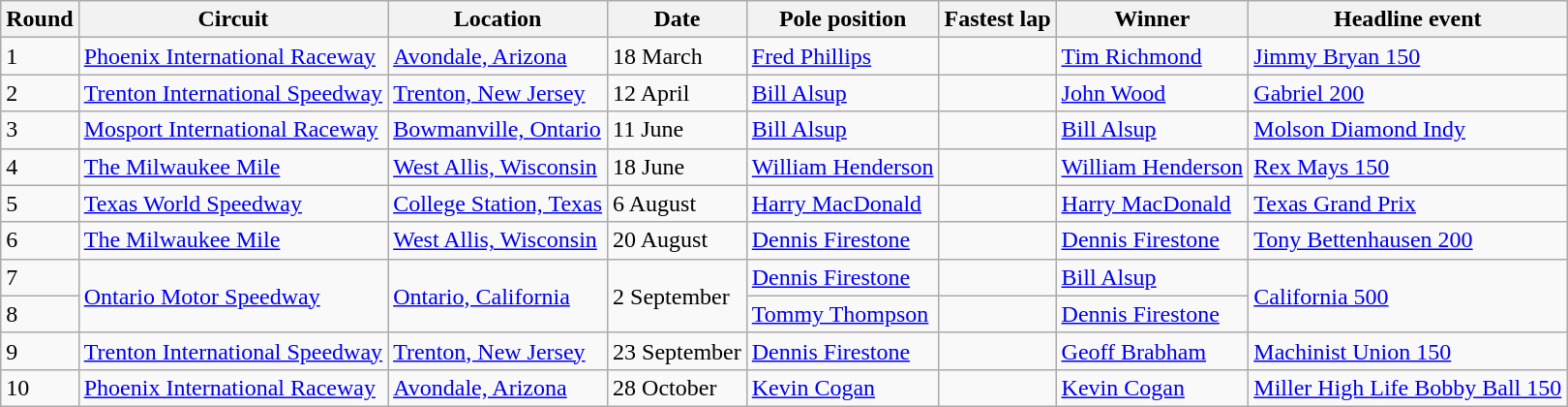<table class="wikitable">
<tr>
<th>Round</th>
<th>Circuit</th>
<th>Location</th>
<th>Date</th>
<th>Pole position</th>
<th>Fastest lap</th>
<th>Winner</th>
<th>Headline event</th>
</tr>
<tr>
<td>1</td>
<td><a href='#'>Phoenix International Raceway</a></td>
<td> <a href='#'>Avondale, Arizona</a></td>
<td>18 March</td>
<td> <a href='#'>Fred Phillips</a></td>
<td></td>
<td> <a href='#'>Tim Richmond</a></td>
<td><a href='#'>Jimmy Bryan 150</a></td>
</tr>
<tr>
<td>2</td>
<td><a href='#'>Trenton International Speedway</a></td>
<td> <a href='#'>Trenton, New Jersey</a></td>
<td>12 April</td>
<td> <a href='#'>Bill Alsup</a></td>
<td></td>
<td> <a href='#'>John Wood</a></td>
<td><a href='#'>Gabriel 200</a></td>
</tr>
<tr>
<td>3</td>
<td><a href='#'>Mosport International Raceway</a></td>
<td> <a href='#'>Bowmanville, Ontario</a></td>
<td>11 June</td>
<td> <a href='#'>Bill Alsup</a></td>
<td></td>
<td> <a href='#'>Bill Alsup</a></td>
<td><a href='#'>Molson Diamond Indy</a></td>
</tr>
<tr>
<td>4</td>
<td><a href='#'>The Milwaukee Mile</a></td>
<td> <a href='#'>West Allis, Wisconsin</a></td>
<td>18 June</td>
<td> <a href='#'>William Henderson</a></td>
<td></td>
<td> <a href='#'>William Henderson</a></td>
<td><a href='#'>Rex Mays 150</a></td>
</tr>
<tr>
<td>5</td>
<td><a href='#'>Texas World Speedway</a></td>
<td> <a href='#'>College Station, Texas</a></td>
<td>6 August</td>
<td> <a href='#'>Harry MacDonald</a></td>
<td></td>
<td> <a href='#'>Harry MacDonald</a></td>
<td><a href='#'>Texas Grand Prix</a></td>
</tr>
<tr>
<td>6</td>
<td><a href='#'>The Milwaukee Mile</a></td>
<td> <a href='#'>West Allis, Wisconsin</a></td>
<td>20 August</td>
<td> <a href='#'>Dennis Firestone</a></td>
<td></td>
<td> <a href='#'>Dennis Firestone</a></td>
<td><a href='#'>Tony Bettenhausen 200</a></td>
</tr>
<tr>
<td>7</td>
<td rowspan=2><a href='#'>Ontario Motor Speedway</a></td>
<td rowspan=2> <a href='#'>Ontario, California</a></td>
<td rowspan=2>2 September</td>
<td> <a href='#'>Dennis Firestone</a></td>
<td></td>
<td> <a href='#'>Bill Alsup</a></td>
<td rowspan=2><a href='#'>California 500</a></td>
</tr>
<tr>
<td>8</td>
<td> <a href='#'>Tommy Thompson</a></td>
<td></td>
<td> <a href='#'>Dennis Firestone</a></td>
</tr>
<tr>
<td>9</td>
<td><a href='#'>Trenton International Speedway</a></td>
<td> <a href='#'>Trenton, New Jersey</a></td>
<td>23 September</td>
<td> <a href='#'>Dennis Firestone</a></td>
<td></td>
<td> <a href='#'>Geoff Brabham</a></td>
<td><a href='#'>Machinist Union 150</a></td>
</tr>
<tr>
<td>10</td>
<td><a href='#'>Phoenix International Raceway</a></td>
<td> <a href='#'>Avondale, Arizona</a></td>
<td>28 October</td>
<td> <a href='#'>Kevin Cogan</a></td>
<td></td>
<td> <a href='#'>Kevin Cogan</a></td>
<td><a href='#'>Miller High Life Bobby Ball 150</a></td>
</tr>
</table>
